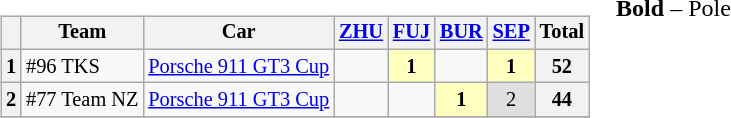<table>
<tr>
<td valign="top"><br><table class="wikitable" style="font-size: 85%; text-align:center;">
<tr>
<th></th>
<th>Team</th>
<th>Car</th>
<th><a href='#'>ZHU</a><br></th>
<th><a href='#'>FUJ</a><br></th>
<th><a href='#'>BUR</a><br></th>
<th><a href='#'>SEP</a><br></th>
<th>Total</th>
</tr>
<tr>
<th>1</th>
<td align=left> #96 TKS</td>
<td align=left><a href='#'>Porsche 911 GT3 Cup</a></td>
<td></td>
<td style="background:#ffffbf;"><strong>1</strong></td>
<td></td>
<td style="background:#ffffbf;"><strong>1</strong></td>
<th>52</th>
</tr>
<tr>
<th>2</th>
<td align=left> #77 Team NZ</td>
<td align=left><a href='#'>Porsche 911 GT3 Cup</a></td>
<td></td>
<td></td>
<td style="background:#ffffbf;"><strong>1</strong></td>
<td style="background:#dfdfdf;">2</td>
<th>44</th>
</tr>
<tr>
</tr>
</table>
</td>
<td valign="top"><br>
<span><strong>Bold</strong> – Pole<br></span></td>
</tr>
</table>
